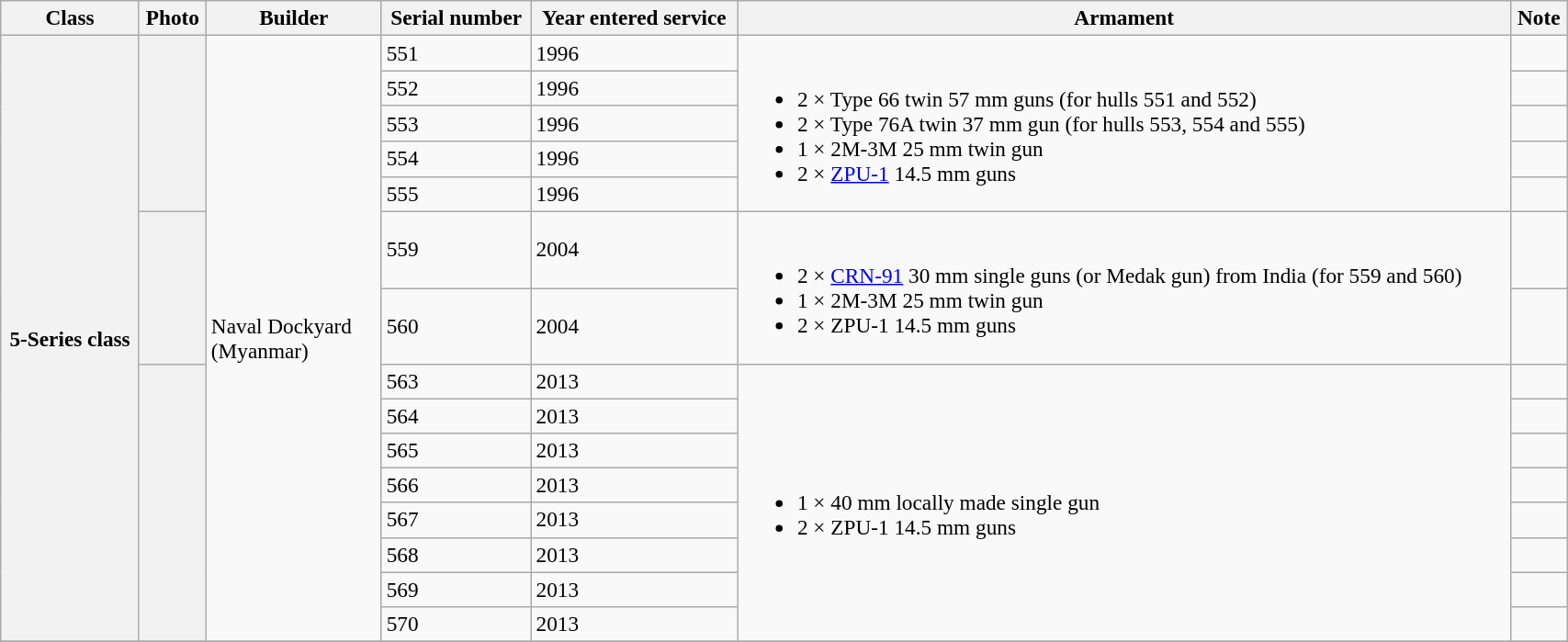<table class="wikitable" style="font-size:97%; width:90%">
<tr>
<th>Class</th>
<th>Photo</th>
<th width="120">Builder</th>
<th>Serial number</th>
<th>Year entered service</th>
<th>Armament</th>
<th>Note</th>
</tr>
<tr>
<th rowspan="15">5-Series class</th>
<th rowspan="5"></th>
<td rowspan="15">Naval Dockyard (Myanmar) </td>
<td>551</td>
<td>1996</td>
<td rowspan="5"><br><ul><li>2 × Type 66 twin 57 mm guns (for hulls 551 and 552)</li><li>2 × Type 76A twin 37 mm gun (for hulls 553, 554 and 555)</li><li>1 × 2M-3M 25 mm twin gun</li><li>2 × <a href='#'>ZPU-1</a> 14.5 mm guns</li></ul></td>
<td></td>
</tr>
<tr>
<td>552</td>
<td>1996</td>
<td></td>
</tr>
<tr>
<td>553</td>
<td>1996</td>
<td></td>
</tr>
<tr>
<td>554</td>
<td>1996</td>
<td></td>
</tr>
<tr>
<td>555</td>
<td>1996</td>
<td></td>
</tr>
<tr>
<th rowspan="2"></th>
<td>559</td>
<td>2004</td>
<td rowspan="2"><br><ul><li>2 × <a href='#'>CRN-91</a> 30 mm single guns (or Medak gun) from India (for 559 and 560)</li><li>1 × 2M-3M 25 mm twin gun</li><li>2 × ZPU-1 14.5 mm guns</li></ul></td>
<td></td>
</tr>
<tr>
<td>560</td>
<td>2004</td>
<td></td>
</tr>
<tr>
<th rowspan="8"></th>
<td>563</td>
<td>2013</td>
<td rowspan="8"><br><ul><li>1 × 40 mm locally made single gun</li><li>2 × ZPU-1 14.5 mm guns</li></ul></td>
<td></td>
</tr>
<tr>
<td>564</td>
<td>2013</td>
<td></td>
</tr>
<tr>
<td>565</td>
<td>2013</td>
<td></td>
</tr>
<tr>
<td>566</td>
<td>2013</td>
<td></td>
</tr>
<tr>
<td>567</td>
<td>2013</td>
<td></td>
</tr>
<tr>
<td>568</td>
<td>2013</td>
<td></td>
</tr>
<tr>
<td>569</td>
<td>2013</td>
<td></td>
</tr>
<tr>
<td>570</td>
<td>2013</td>
<td></td>
</tr>
<tr>
</tr>
</table>
